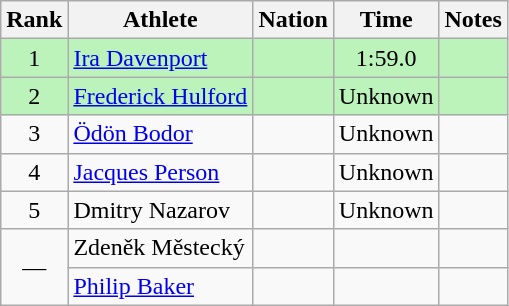<table class="wikitable sortable" style="text-align:center">
<tr>
<th>Rank</th>
<th>Athlete</th>
<th>Nation</th>
<th>Time</th>
<th>Notes</th>
</tr>
<tr bgcolor=bbf3bb>
<td>1</td>
<td align=left><a href='#'>Ira Davenport</a></td>
<td align=left></td>
<td>1:59.0</td>
<td></td>
</tr>
<tr bgcolor=bbf3bb>
<td>2</td>
<td align=left><a href='#'>Frederick Hulford</a></td>
<td align=left></td>
<td data-sort-value=2:00.0>Unknown</td>
<td></td>
</tr>
<tr>
<td>3</td>
<td align=left><a href='#'>Ödön Bodor</a></td>
<td align=left></td>
<td data-sort-value=3:00.0>Unknown</td>
<td></td>
</tr>
<tr>
<td>4</td>
<td align=left><a href='#'>Jacques Person</a></td>
<td align=left></td>
<td data-sort-value=4:00.0>Unknown</td>
<td></td>
</tr>
<tr>
<td>5</td>
<td align=left>Dmitry Nazarov</td>
<td align=left></td>
<td data-sort-value=5:00.0>Unknown</td>
<td></td>
</tr>
<tr>
<td rowspan=2 data-sort-value=6>—</td>
<td align=left>Zdeněk Městecký</td>
<td align=left></td>
<td></td>
<td></td>
</tr>
<tr>
<td align=left><a href='#'>Philip Baker</a></td>
<td align=left></td>
<td></td>
<td></td>
</tr>
</table>
